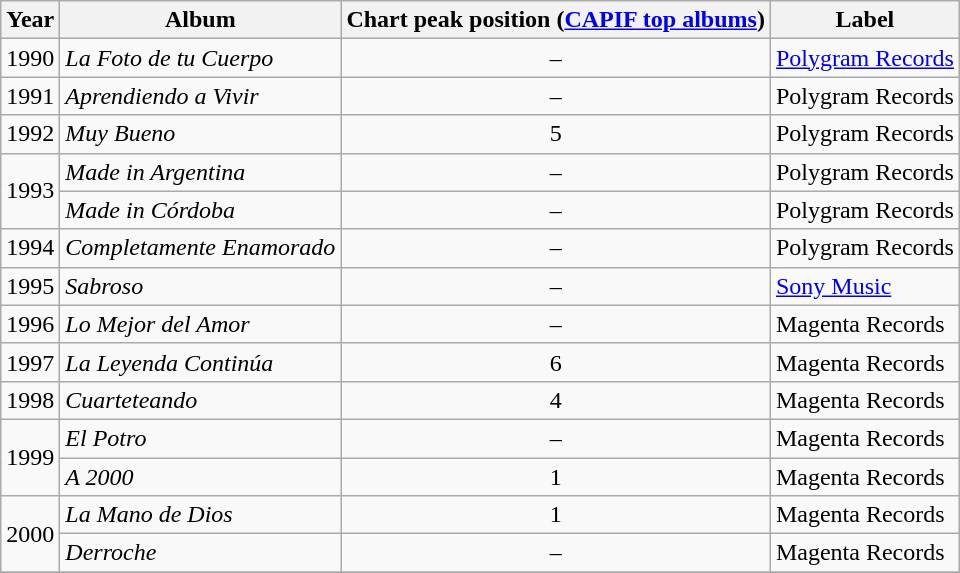<table class="wikitable">
<tr>
<th>Year</th>
<th>Album</th>
<th>Chart peak position (<a href='#'>CAPIF top albums</a>)</th>
<th>Label</th>
</tr>
<tr>
<td>1990</td>
<td><em>La Foto de tu Cuerpo</em></td>
<td style="text-align:center;">–</td>
<td><a href='#'>Polygram Records</a></td>
</tr>
<tr>
<td>1991</td>
<td><em>Aprendiendo a Vivir</em></td>
<td style="text-align:center;">–</td>
<td>Polygram Records</td>
</tr>
<tr>
<td>1992</td>
<td><em>Muy Bueno</em></td>
<td style="text-align:center;">5</td>
<td>Polygram Records</td>
</tr>
<tr>
<td rowspan="2">1993</td>
<td><em>Made in Argentina</em></td>
<td style="text-align:center;">–</td>
<td>Polygram Records</td>
</tr>
<tr>
<td><em>Made in Córdoba</em></td>
<td style="text-align:center;">–</td>
<td>Polygram Records</td>
</tr>
<tr>
<td>1994</td>
<td><em>Completamente Enamorado</em></td>
<td style="text-align:center;">–</td>
<td>Polygram Records</td>
</tr>
<tr>
<td>1995</td>
<td><em>Sabroso</em></td>
<td style="text-align:center;">–</td>
<td><a href='#'>Sony Music</a></td>
</tr>
<tr>
<td>1996</td>
<td><em>Lo Mejor del Amor</em></td>
<td style="text-align:center;">–</td>
<td>Magenta Records</td>
</tr>
<tr>
<td>1997</td>
<td><em>La Leyenda Continúa</em></td>
<td style="text-align:center;">6</td>
<td>Magenta Records</td>
</tr>
<tr>
<td>1998</td>
<td><em>Cuarteteando</em></td>
<td style="text-align:center;">4</td>
<td>Magenta Records</td>
</tr>
<tr>
<td rowspan="2">1999</td>
<td><em>El Potro</em></td>
<td style="text-align:center;">–</td>
<td>Magenta Records</td>
</tr>
<tr>
<td><em>A 2000</em></td>
<td style="text-align:center;">1</td>
<td>Magenta Records</td>
</tr>
<tr>
<td rowspan="2">2000</td>
<td><em>La Mano de Dios</em></td>
<td style="text-align:center;">1</td>
<td>Magenta Records</td>
</tr>
<tr>
<td><em>Derroche</em></td>
<td style="text-align:center;">–</td>
<td>Magenta Records</td>
</tr>
<tr>
</tr>
</table>
